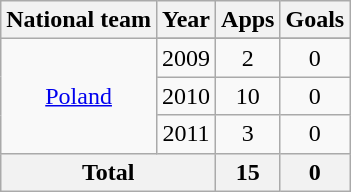<table class="wikitable" style="text-align:center">
<tr>
<th>National team</th>
<th>Year</th>
<th>Apps</th>
<th>Goals</th>
</tr>
<tr>
<td rowspan=4><a href='#'>Poland</a></td>
</tr>
<tr>
<td>2009</td>
<td>2</td>
<td>0</td>
</tr>
<tr>
<td>2010</td>
<td>10</td>
<td>0</td>
</tr>
<tr>
<td>2011</td>
<td>3</td>
<td>0</td>
</tr>
<tr>
<th colspan="2">Total</th>
<th>15</th>
<th>0</th>
</tr>
</table>
